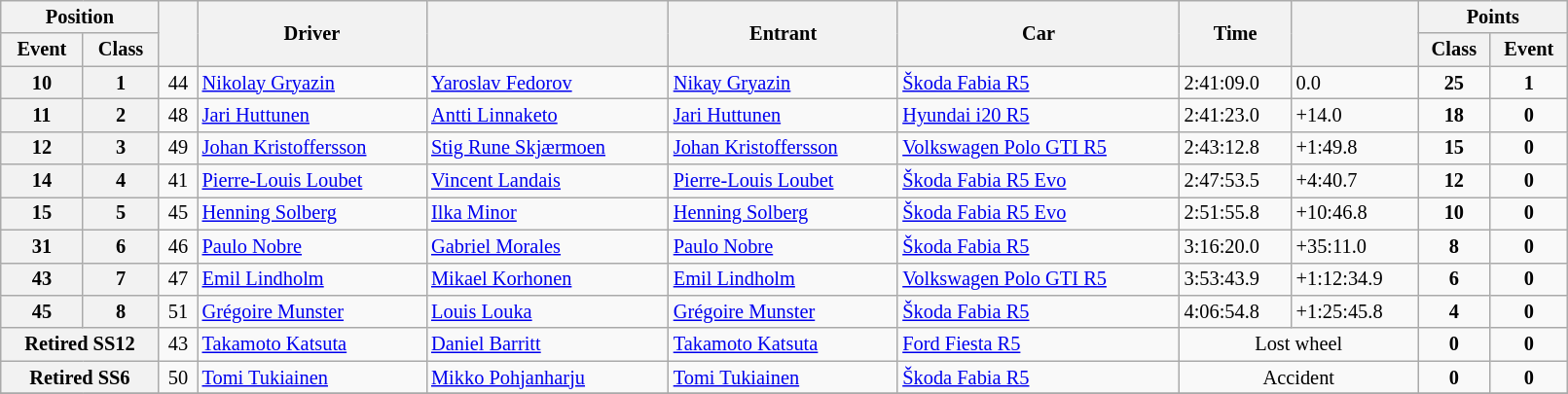<table class="wikitable" width=85% style="font-size: 85%;">
<tr>
<th colspan="2">Position</th>
<th rowspan="2"></th>
<th rowspan="2">Driver</th>
<th rowspan="2"></th>
<th rowspan="2">Entrant</th>
<th rowspan="2">Car</th>
<th rowspan="2">Time</th>
<th rowspan="2"></th>
<th colspan="2">Points</th>
</tr>
<tr>
<th>Event</th>
<th>Class</th>
<th>Class</th>
<th>Event</th>
</tr>
<tr>
<th>10</th>
<th>1</th>
<td align="center">44</td>
<td nowrap><a href='#'>Nikolay Gryazin</a></td>
<td nowrap><a href='#'>Yaroslav Fedorov</a></td>
<td nowrap><a href='#'>Nikay Gryazin</a></td>
<td nowrap><a href='#'>Škoda Fabia R5</a></td>
<td>2:41:09.0</td>
<td>0.0</td>
<td align="center"><strong>25</strong></td>
<td align="center"><strong>1</strong></td>
</tr>
<tr>
<th>11</th>
<th>2</th>
<td align="center">48</td>
<td nowrap><a href='#'>Jari Huttunen</a></td>
<td nowrap><a href='#'>Antti Linnaketo</a></td>
<td nowrap><a href='#'>Jari Huttunen</a></td>
<td nowrap><a href='#'>Hyundai i20 R5</a></td>
<td>2:41:23.0</td>
<td>+14.0</td>
<td align="center"><strong>18</strong></td>
<td align="center"><strong>0</strong></td>
</tr>
<tr>
<th>12</th>
<th>3</th>
<td align="center">49</td>
<td nowrap><a href='#'>Johan Kristoffersson</a></td>
<td nowrap><a href='#'>Stig Rune Skjærmoen</a></td>
<td nowrap><a href='#'>Johan Kristoffersson</a></td>
<td nowrap><a href='#'>Volkswagen Polo GTI R5</a></td>
<td>2:43:12.8</td>
<td>+1:49.8</td>
<td align="center"><strong>15</strong></td>
<td align="center"><strong>0</strong></td>
</tr>
<tr>
<th>14</th>
<th>4</th>
<td align="center">41</td>
<td nowrap><a href='#'>Pierre-Louis Loubet</a></td>
<td nowrap><a href='#'>Vincent Landais</a></td>
<td nowrap><a href='#'>Pierre-Louis Loubet</a></td>
<td nowrap><a href='#'>Škoda Fabia R5 Evo</a></td>
<td>2:47:53.5</td>
<td>+4:40.7</td>
<td align="center"><strong>12</strong></td>
<td align="center"><strong>0</strong></td>
</tr>
<tr>
<th>15</th>
<th>5</th>
<td align="center">45</td>
<td nowrap><a href='#'>Henning Solberg</a></td>
<td nowrap><a href='#'>Ilka Minor</a></td>
<td nowrap><a href='#'>Henning Solberg</a></td>
<td nowrap><a href='#'>Škoda Fabia R5 Evo</a></td>
<td>2:51:55.8</td>
<td>+10:46.8</td>
<td align="center"><strong>10</strong></td>
<td align="center"><strong>0</strong></td>
</tr>
<tr>
<th>31</th>
<th>6</th>
<td align="center">46</td>
<td nowrap><a href='#'>Paulo Nobre</a></td>
<td nowrap><a href='#'>Gabriel Morales</a></td>
<td nowrap><a href='#'>Paulo Nobre</a></td>
<td nowrap><a href='#'>Škoda Fabia R5</a></td>
<td>3:16:20.0</td>
<td>+35:11.0</td>
<td align="center"><strong>8</strong></td>
<td align="center"><strong>0</strong></td>
</tr>
<tr>
<th>43</th>
<th>7</th>
<td align="center">47</td>
<td nowrap><a href='#'>Emil Lindholm</a></td>
<td nowrap><a href='#'>Mikael Korhonen</a></td>
<td nowrap><a href='#'>Emil Lindholm</a></td>
<td nowrap><a href='#'>Volkswagen Polo GTI R5</a></td>
<td>3:53:43.9</td>
<td>+1:12:34.9</td>
<td align="center"><strong>6</strong></td>
<td align="center"><strong>0</strong></td>
</tr>
<tr>
<th>45</th>
<th>8</th>
<td align="center">51</td>
<td nowrap><a href='#'>Grégoire Munster</a></td>
<td nowrap><a href='#'>Louis Louka</a></td>
<td nowrap><a href='#'>Grégoire Munster</a></td>
<td nowrap><a href='#'>Škoda Fabia R5</a></td>
<td>4:06:54.8</td>
<td>+1:25:45.8</td>
<td align="center"><strong>4</strong></td>
<td align="center"><strong>0</strong></td>
</tr>
<tr>
<th colspan="2" nowrap>Retired SS12</th>
<td align="center">43</td>
<td nowrap><a href='#'>Takamoto Katsuta</a></td>
<td nowrap><a href='#'>Daniel Barritt</a></td>
<td nowrap><a href='#'>Takamoto Katsuta</a></td>
<td nowrap><a href='#'>Ford Fiesta R5</a></td>
<td align="center" colspan="2">Lost wheel</td>
<td align="center"><strong>0</strong></td>
<td align="center"><strong>0</strong></td>
</tr>
<tr>
<th colspan="2" nowrap>Retired SS6</th>
<td align="center">50</td>
<td nowrap><a href='#'>Tomi Tukiainen</a></td>
<td nowrap><a href='#'>Mikko Pohjanharju</a></td>
<td nowrap><a href='#'>Tomi Tukiainen</a></td>
<td nowrap><a href='#'>Škoda Fabia R5</a></td>
<td align="center" colspan="2">Accident</td>
<td align="center"><strong>0</strong></td>
<td align="center"><strong>0</strong></td>
</tr>
<tr>
</tr>
</table>
